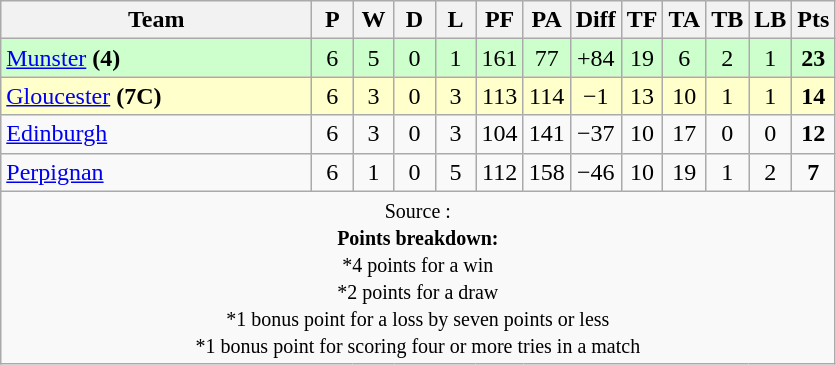<table class="wikitable" style="text-align: center;">
<tr>
<th style="width:200px;">Team</th>
<th width="20">P</th>
<th width="20">W</th>
<th width="20">D</th>
<th width="20">L</th>
<th width="20">PF</th>
<th width="20">PA</th>
<th width="20">Diff</th>
<th width="20">TF</th>
<th width="20">TA</th>
<th width="20">TB</th>
<th width="20">LB</th>
<th width="20">Pts</th>
</tr>
<tr bgcolor="#ccffcc">
<td align=left> <a href='#'>Munster</a> <strong>(4)</strong></td>
<td>6</td>
<td>5</td>
<td>0</td>
<td>1</td>
<td>161</td>
<td>77</td>
<td>+84</td>
<td>19</td>
<td>6</td>
<td>2</td>
<td>1</td>
<td><strong>23</strong></td>
</tr>
<tr bgcolor="#ffffcc">
<td align=left> <a href='#'>Gloucester</a> <strong>(7C)</strong></td>
<td>6</td>
<td>3</td>
<td>0</td>
<td>3</td>
<td>113</td>
<td>114</td>
<td>−1</td>
<td>13</td>
<td>10</td>
<td>1</td>
<td>1</td>
<td><strong>14</strong></td>
</tr>
<tr>
<td align=left> <a href='#'>Edinburgh</a></td>
<td>6</td>
<td>3</td>
<td>0</td>
<td>3</td>
<td>104</td>
<td>141</td>
<td>−37</td>
<td>10</td>
<td>17</td>
<td>0</td>
<td>0</td>
<td><strong>12</strong></td>
</tr>
<tr>
<td align=left> <a href='#'>Perpignan</a></td>
<td>6</td>
<td>1</td>
<td>0</td>
<td>5</td>
<td>112</td>
<td>158</td>
<td>−46</td>
<td>10</td>
<td>19</td>
<td>1</td>
<td>2</td>
<td><strong>7</strong></td>
</tr>
<tr |align=left|>
<td colspan="14" style="border:0px"><small>Source : <br><strong>Points breakdown:</strong><br>*4 points for a win<br>*2 points for a draw<br>*1 bonus point for a loss by seven points or less<br>*1 bonus point for scoring four or more tries in a match</small></td>
</tr>
</table>
